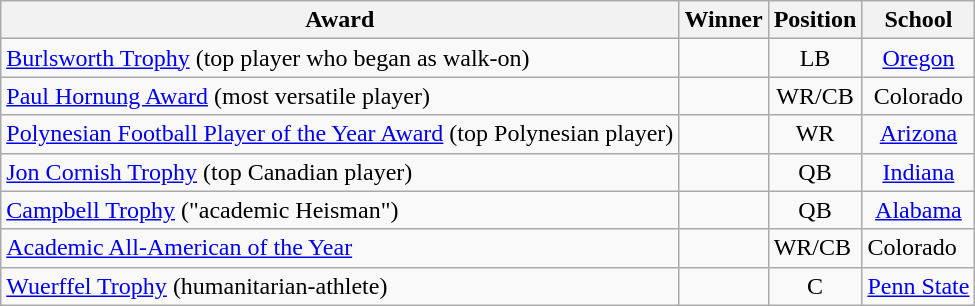<table class="wikitable">
<tr>
<th>Award</th>
<th>Winner</th>
<th>Position</th>
<th>School</th>
</tr>
<tr>
<td><a href='#'>Burlsworth Trophy</a> (top player who began as walk-on)</td>
<td></td>
<td align="center">LB</td>
<td align="center"><a href='#'>Oregon</a></td>
</tr>
<tr>
<td><a href='#'>Paul Hornung Award</a> (most versatile player)</td>
<td></td>
<td align="center">WR/CB</td>
<td align="center">Colorado</td>
</tr>
<tr>
<td><a href='#'>Polynesian Football Player of the Year Award</a> (top Polynesian player)</td>
<td></td>
<td align="center">WR</td>
<td align="center"><a href='#'>Arizona</a></td>
</tr>
<tr>
<td><a href='#'>Jon Cornish Trophy</a> (top Canadian player)</td>
<td></td>
<td align="center">QB</td>
<td align="center"><a href='#'>Indiana</a></td>
</tr>
<tr>
<td><a href='#'>Campbell Trophy</a> ("academic Heisman")</td>
<td></td>
<td align="center">QB</td>
<td align="center"><a href='#'>Alabama</a></td>
</tr>
<tr>
<td><a href='#'>Academic All-American of the Year</a></td>
<td></td>
<td>WR/CB</td>
<td>Colorado</td>
</tr>
<tr>
<td><a href='#'>Wuerffel Trophy</a> (humanitarian-athlete)</td>
<td></td>
<td align="center">C</td>
<td align="center"><a href='#'>Penn State</a></td>
</tr>
</table>
